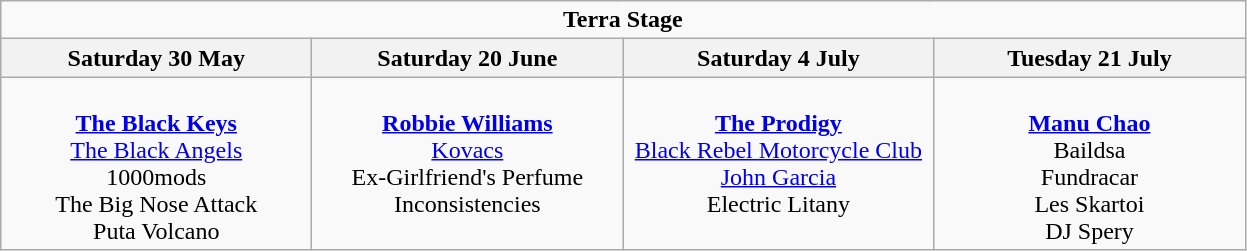<table class="wikitable">
<tr>
<td colspan="4" align="center"><strong>Terra Stage</strong></td>
</tr>
<tr>
<th>Saturday 30 May</th>
<th>Saturday 20 June</th>
<th>Saturday 4 July</th>
<th>Tuesday 21 July</th>
</tr>
<tr>
<td valign="top" align="center" width=200><br><strong><a href='#'>The Black Keys</a></strong>
<br><a href='#'>The Black Angels</a>
<br>1000mods
<br>The Big Nose Attack
<br>Puta Volcano</td>
<td valign="top" align="center" width=200><br><strong><a href='#'>Robbie Williams</a></strong>
<br><a href='#'>Kovacs</a>
<br>Ex-Girlfriend's Perfume
<br>Inconsistencies</td>
<td valign="top" align="center" width=200><br><strong><a href='#'>The Prodigy</a></strong>
<br><a href='#'>Black Rebel Motorcycle Club</a>
<br><a href='#'>John Garcia</a>
<br>Electric Litany</td>
<td valign="top" align="center" width=200><br><strong><a href='#'>Manu Chao</a></strong>
<br>Baildsa
<br>Fundracar
<br>Les Skartoi
<br> DJ Spery</td>
</tr>
</table>
